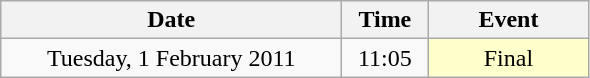<table class = "wikitable" style="text-align:center;">
<tr>
<th width=220>Date</th>
<th width=50>Time</th>
<th width=100>Event</th>
</tr>
<tr>
<td>Tuesday, 1 February 2011</td>
<td>11:05</td>
<td bgcolor=ffffcc>Final</td>
</tr>
</table>
